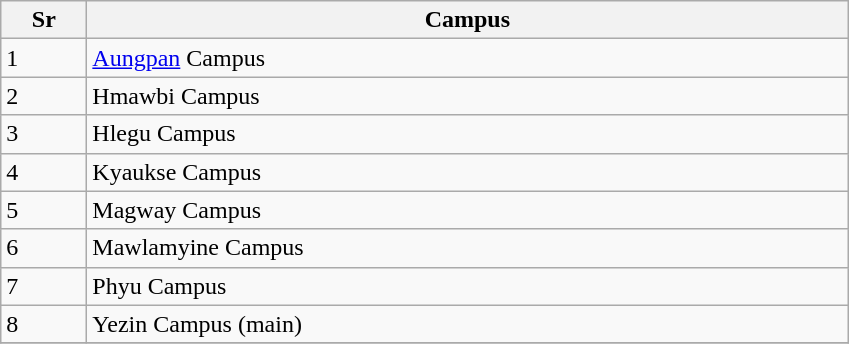<table class="wikitable">
<tr>
<th width="50">Sr</th>
<th width="500">Campus</th>
</tr>
<tr>
<td>1</td>
<td><a href='#'>Aungpan</a> Campus</td>
</tr>
<tr>
<td>2</td>
<td>Hmawbi Campus</td>
</tr>
<tr>
<td>3</td>
<td>Hlegu Campus</td>
</tr>
<tr>
<td>4</td>
<td>Kyaukse Campus</td>
</tr>
<tr>
<td>5</td>
<td>Magway Campus</td>
</tr>
<tr>
<td>6</td>
<td>Mawlamyine Campus</td>
</tr>
<tr>
<td>7</td>
<td>Phyu Campus</td>
</tr>
<tr>
<td>8</td>
<td>Yezin Campus (main)</td>
</tr>
<tr>
</tr>
</table>
